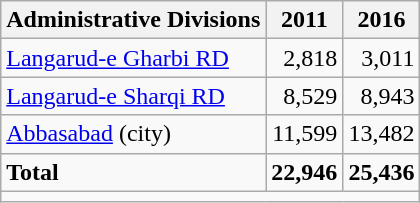<table class="wikitable">
<tr>
<th>Administrative Divisions</th>
<th>2011</th>
<th>2016</th>
</tr>
<tr>
<td><a href='#'>Langarud-e Gharbi RD</a></td>
<td style="text-align: right;">2,818</td>
<td style="text-align: right;">3,011</td>
</tr>
<tr>
<td><a href='#'>Langarud-e Sharqi RD</a></td>
<td style="text-align: right;">8,529</td>
<td style="text-align: right;">8,943</td>
</tr>
<tr>
<td><a href='#'>Abbasabad</a> (city)</td>
<td style="text-align: right;">11,599</td>
<td style="text-align: right;">13,482</td>
</tr>
<tr>
<td><strong>Total</strong></td>
<td style="text-align: right;"><strong>22,946</strong></td>
<td style="text-align: right;"><strong>25,436</strong></td>
</tr>
<tr>
<td colspan=3></td>
</tr>
</table>
